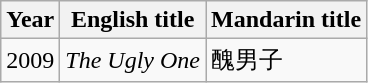<table class="wikitable sortable">
<tr>
<th>Year</th>
<th>English title</th>
<th>Mandarin title</th>
</tr>
<tr>
<td>2009</td>
<td><em>The Ugly One</em></td>
<td>醜男子</td>
</tr>
</table>
